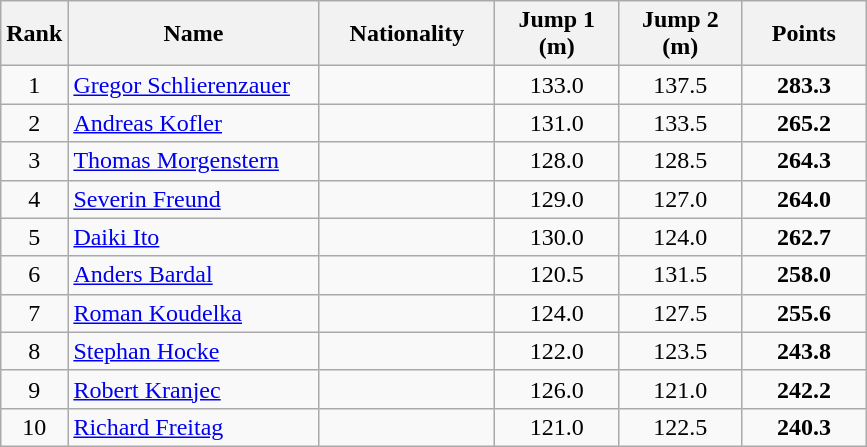<table class="wikitable sortable">
<tr>
<th align=center>Rank</th>
<th width=160>Name</th>
<th width=110>Nationality</th>
<th width=75>Jump 1 (m)</th>
<th width=75>Jump 2 (m)</th>
<th width=75>Points</th>
</tr>
<tr>
<td align=center>1</td>
<td align=left><a href='#'>Gregor Schlierenzauer</a></td>
<td align=left></td>
<td align=center>133.0</td>
<td align=center>137.5</td>
<td align=center><strong>283.3</strong></td>
</tr>
<tr>
<td align=center>2</td>
<td align=left><a href='#'>Andreas Kofler</a></td>
<td align=left></td>
<td align=center>131.0</td>
<td align=center>133.5</td>
<td align=center><strong>265.2</strong></td>
</tr>
<tr>
<td align=center>3</td>
<td align=left><a href='#'>Thomas Morgenstern</a></td>
<td align=left></td>
<td align=center>128.0</td>
<td align=center>128.5</td>
<td align=center><strong>264.3</strong></td>
</tr>
<tr>
<td align=center>4</td>
<td align=left><a href='#'>Severin Freund</a></td>
<td align=left></td>
<td align=center>129.0</td>
<td align=center>127.0</td>
<td align=center><strong>264.0</strong></td>
</tr>
<tr>
<td align=center>5</td>
<td align=left><a href='#'>Daiki Ito</a></td>
<td align=left></td>
<td align=center>130.0</td>
<td align=center>124.0</td>
<td align=center><strong>262.7</strong></td>
</tr>
<tr>
<td align=center>6</td>
<td align=left><a href='#'>Anders Bardal</a></td>
<td align="left"></td>
<td align=center>120.5</td>
<td align=center>131.5</td>
<td align=center><strong>258.0</strong></td>
</tr>
<tr>
<td align=center>7</td>
<td align=left><a href='#'>Roman Koudelka</a></td>
<td align="left"></td>
<td align=center>124.0</td>
<td align=center>127.5</td>
<td align=center><strong>255.6</strong></td>
</tr>
<tr>
<td align=center>8</td>
<td align=left><a href='#'>Stephan Hocke</a></td>
<td align="left"></td>
<td align=center>122.0</td>
<td align=center>123.5</td>
<td align=center><strong>243.8</strong></td>
</tr>
<tr>
<td align=center>9</td>
<td align=left><a href='#'>Robert Kranjec</a></td>
<td align="left"></td>
<td align=center>126.0</td>
<td align=center>121.0</td>
<td align=center><strong>242.2</strong></td>
</tr>
<tr>
<td align=center>10</td>
<td align=left><a href='#'>Richard Freitag</a></td>
<td align="left"></td>
<td align=center>121.0</td>
<td align=center>122.5</td>
<td align=center><strong>240.3</strong></td>
</tr>
</table>
